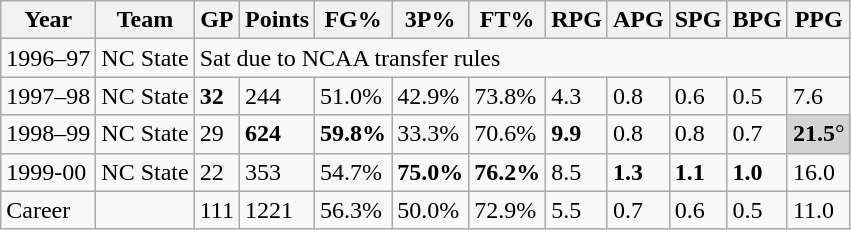<table class="wikitable">
<tr>
<th>Year</th>
<th>Team</th>
<th>GP</th>
<th>Points</th>
<th>FG%</th>
<th>3P%</th>
<th>FT%</th>
<th>RPG</th>
<th>APG</th>
<th>SPG</th>
<th>BPG</th>
<th>PPG</th>
</tr>
<tr>
<td>1996–97</td>
<td>NC State</td>
<td colspan="10">Sat due to NCAA transfer rules</td>
</tr>
<tr>
<td>1997–98</td>
<td>NC State</td>
<td><strong>32</strong></td>
<td>244</td>
<td>51.0%</td>
<td>42.9%</td>
<td>73.8%</td>
<td>4.3</td>
<td>0.8</td>
<td>0.6</td>
<td>0.5</td>
<td>7.6</td>
</tr>
<tr>
<td>1998–99</td>
<td>NC State</td>
<td>29</td>
<td><strong>624</strong></td>
<td><strong>59.8%</strong></td>
<td>33.3%</td>
<td>70.6%</td>
<td><strong>9.9</strong></td>
<td>0.8</td>
<td>0.8</td>
<td>0.7</td>
<td style="background:#D3D3D3"><strong>21.5</strong>°</td>
</tr>
<tr>
<td>1999-00</td>
<td>NC State</td>
<td>22</td>
<td>353</td>
<td>54.7%</td>
<td><strong>75.0%</strong></td>
<td><strong>76.2%</strong></td>
<td>8.5</td>
<td><strong>1.3</strong></td>
<td><strong>1.1</strong></td>
<td><strong>1.0</strong></td>
<td>16.0</td>
</tr>
<tr>
<td>Career</td>
<td></td>
<td>111</td>
<td>1221</td>
<td>56.3%</td>
<td>50.0%</td>
<td>72.9%</td>
<td>5.5</td>
<td>0.7</td>
<td>0.6</td>
<td>0.5</td>
<td>11.0</td>
</tr>
</table>
